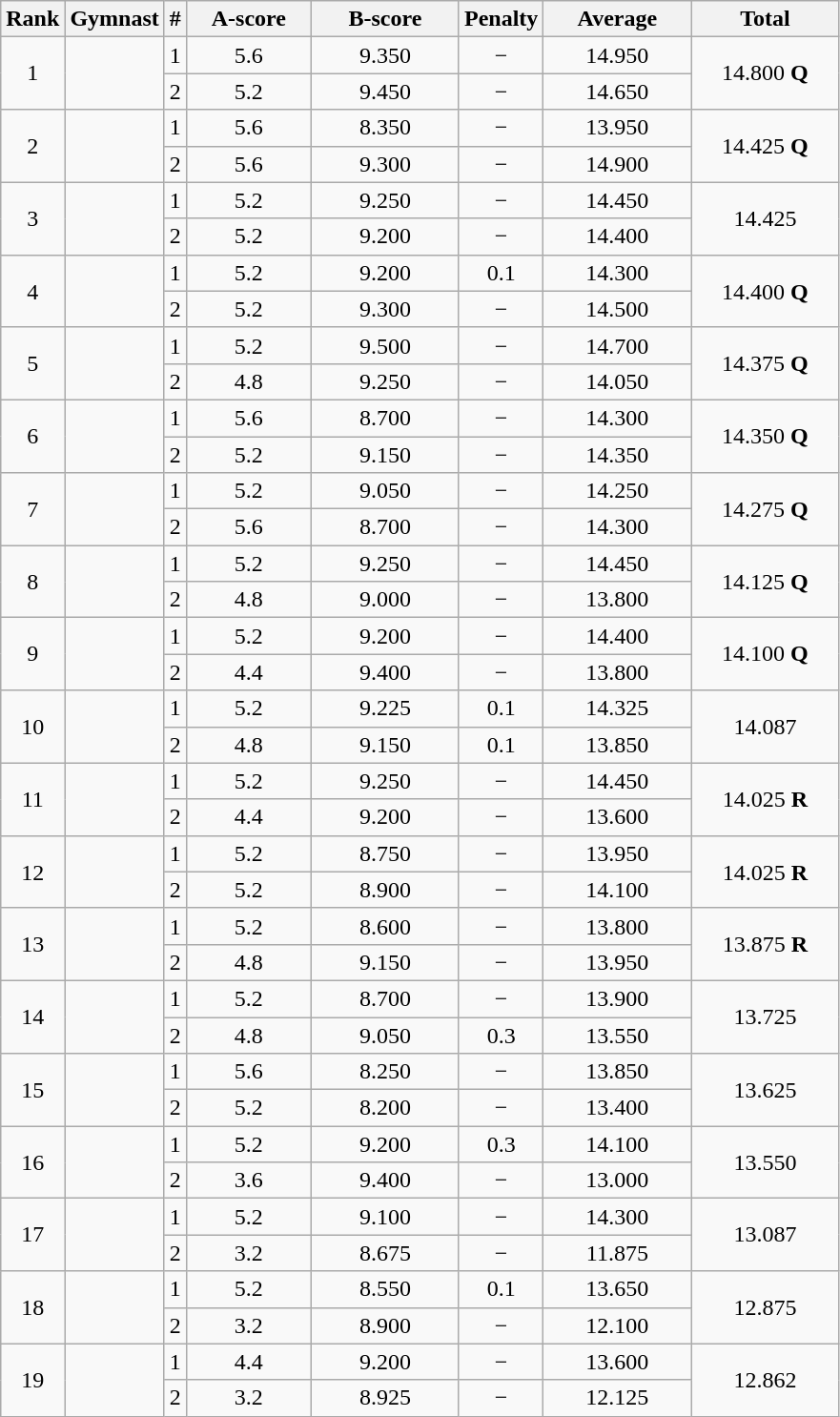<table class="wikitable" style="text-align:center">
<tr>
<th>Rank</th>
<th>Gymnast</th>
<th>#</th>
<th style="width:5em">A-score</th>
<th style="width:6em">B-score</th>
<th style="width:3em">Penalty</th>
<th style="width:6em">Average</th>
<th style="width:6em">Total</th>
</tr>
<tr>
<td rowspan=2>1</td>
<td rowspan=2 align=left></td>
<td>1</td>
<td>5.6</td>
<td>9.350</td>
<td>−</td>
<td>14.950</td>
<td rowspan=2>14.800 <strong>Q</strong></td>
</tr>
<tr>
<td>2</td>
<td>5.2</td>
<td>9.450</td>
<td>−</td>
<td>14.650</td>
</tr>
<tr>
<td rowspan=2>2</td>
<td rowspan=2 align=left></td>
<td>1</td>
<td>5.6</td>
<td>8.350</td>
<td>−</td>
<td>13.950</td>
<td rowspan=2>14.425 <strong>Q</strong></td>
</tr>
<tr>
<td>2</td>
<td>5.6</td>
<td>9.300</td>
<td>−</td>
<td>14.900</td>
</tr>
<tr>
<td rowspan=2>3</td>
<td rowspan=2 align=left></td>
<td>1</td>
<td>5.2</td>
<td>9.250</td>
<td>−</td>
<td>14.450</td>
<td rowspan=2>14.425</td>
</tr>
<tr>
<td>2</td>
<td>5.2</td>
<td>9.200</td>
<td>−</td>
<td>14.400</td>
</tr>
<tr>
<td rowspan=2>4</td>
<td rowspan=2 align=left></td>
<td>1</td>
<td>5.2</td>
<td>9.200</td>
<td>0.1</td>
<td>14.300</td>
<td rowspan=2>14.400 <strong>Q</strong></td>
</tr>
<tr>
<td>2</td>
<td>5.2</td>
<td>9.300</td>
<td>−</td>
<td>14.500</td>
</tr>
<tr>
<td rowspan=2>5</td>
<td rowspan=2 align=left></td>
<td>1</td>
<td>5.2</td>
<td>9.500</td>
<td>−</td>
<td>14.700</td>
<td rowspan=2>14.375 <strong>Q</strong></td>
</tr>
<tr>
<td>2</td>
<td>4.8</td>
<td>9.250</td>
<td>−</td>
<td>14.050</td>
</tr>
<tr>
<td rowspan=2>6</td>
<td rowspan=2 align=left></td>
<td>1</td>
<td>5.6</td>
<td>8.700</td>
<td>−</td>
<td>14.300</td>
<td rowspan=2>14.350 <strong>Q</strong></td>
</tr>
<tr>
<td>2</td>
<td>5.2</td>
<td>9.150</td>
<td>−</td>
<td>14.350</td>
</tr>
<tr>
<td rowspan=2>7</td>
<td rowspan=2 align=left></td>
<td>1</td>
<td>5.2</td>
<td>9.050</td>
<td>−</td>
<td>14.250</td>
<td rowspan=2>14.275 <strong>Q</strong></td>
</tr>
<tr>
<td>2</td>
<td>5.6</td>
<td>8.700</td>
<td>−</td>
<td>14.300</td>
</tr>
<tr>
<td rowspan=2>8</td>
<td rowspan=2 align=left></td>
<td>1</td>
<td>5.2</td>
<td>9.250</td>
<td>−</td>
<td>14.450</td>
<td rowspan=2>14.125 <strong>Q</strong></td>
</tr>
<tr>
<td>2</td>
<td>4.8</td>
<td>9.000</td>
<td>−</td>
<td>13.800</td>
</tr>
<tr>
<td rowspan=2>9</td>
<td rowspan=2 align=left></td>
<td>1</td>
<td>5.2</td>
<td>9.200</td>
<td>−</td>
<td>14.400</td>
<td rowspan=2>14.100 <strong>Q</strong></td>
</tr>
<tr>
<td>2</td>
<td>4.4</td>
<td>9.400</td>
<td>−</td>
<td>13.800</td>
</tr>
<tr>
<td rowspan=2>10</td>
<td rowspan=2 align=left></td>
<td>1</td>
<td>5.2</td>
<td>9.225</td>
<td>0.1</td>
<td>14.325</td>
<td rowspan=2>14.087</td>
</tr>
<tr>
<td>2</td>
<td>4.8</td>
<td>9.150</td>
<td>0.1</td>
<td>13.850</td>
</tr>
<tr>
<td rowspan=2>11</td>
<td rowspan=2 align=left></td>
<td>1</td>
<td>5.2</td>
<td>9.250</td>
<td>−</td>
<td>14.450</td>
<td rowspan=2>14.025 <strong>R</strong></td>
</tr>
<tr>
<td>2</td>
<td>4.4</td>
<td>9.200</td>
<td>−</td>
<td>13.600</td>
</tr>
<tr>
<td rowspan=2>12</td>
<td rowspan=2 align=left></td>
<td>1</td>
<td>5.2</td>
<td>8.750</td>
<td>−</td>
<td>13.950</td>
<td rowspan=2>14.025 <strong>R</strong></td>
</tr>
<tr>
<td>2</td>
<td>5.2</td>
<td>8.900</td>
<td>−</td>
<td>14.100</td>
</tr>
<tr>
<td rowspan=2>13</td>
<td rowspan=2 align=left></td>
<td>1</td>
<td>5.2</td>
<td>8.600</td>
<td>−</td>
<td>13.800</td>
<td rowspan=2>13.875 <strong>R</strong></td>
</tr>
<tr>
<td>2</td>
<td>4.8</td>
<td>9.150</td>
<td>−</td>
<td>13.950</td>
</tr>
<tr>
<td rowspan=2>14</td>
<td rowspan=2 align=left></td>
<td>1</td>
<td>5.2</td>
<td>8.700</td>
<td>−</td>
<td>13.900</td>
<td rowspan=2>13.725</td>
</tr>
<tr>
<td>2</td>
<td>4.8</td>
<td>9.050</td>
<td>0.3</td>
<td>13.550</td>
</tr>
<tr>
<td rowspan=2>15</td>
<td rowspan=2 align=left></td>
<td>1</td>
<td>5.6</td>
<td>8.250</td>
<td>−</td>
<td>13.850</td>
<td rowspan=2>13.625</td>
</tr>
<tr>
<td>2</td>
<td>5.2</td>
<td>8.200</td>
<td>−</td>
<td>13.400</td>
</tr>
<tr>
<td rowspan=2>16</td>
<td rowspan=2 align=left></td>
<td>1</td>
<td>5.2</td>
<td>9.200</td>
<td>0.3</td>
<td>14.100</td>
<td rowspan=2>13.550</td>
</tr>
<tr>
<td>2</td>
<td>3.6</td>
<td>9.400</td>
<td>−</td>
<td>13.000</td>
</tr>
<tr>
<td rowspan=2>17</td>
<td rowspan=2 align=left></td>
<td>1</td>
<td>5.2</td>
<td>9.100</td>
<td>−</td>
<td>14.300</td>
<td rowspan=2>13.087</td>
</tr>
<tr>
<td>2</td>
<td>3.2</td>
<td>8.675</td>
<td>−</td>
<td>11.875</td>
</tr>
<tr>
<td rowspan=2>18</td>
<td rowspan=2 align=left></td>
<td>1</td>
<td>5.2</td>
<td>8.550</td>
<td>0.1</td>
<td>13.650</td>
<td rowspan=2>12.875</td>
</tr>
<tr>
<td>2</td>
<td>3.2</td>
<td>8.900</td>
<td>−</td>
<td>12.100</td>
</tr>
<tr>
<td rowspan=2>19</td>
<td rowspan=2 align=left></td>
<td>1</td>
<td>4.4</td>
<td>9.200</td>
<td>−</td>
<td>13.600</td>
<td rowspan=2>12.862</td>
</tr>
<tr>
<td>2</td>
<td>3.2</td>
<td>8.925</td>
<td>−</td>
<td>12.125</td>
</tr>
</table>
